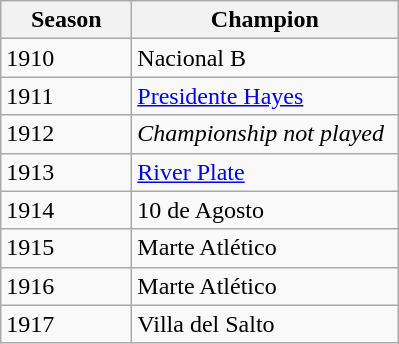<table class="wikitable sortable">
<tr>
<th width=80px>Season</th>
<th width=170px>Champion</th>
</tr>
<tr>
<td>1910</td>
<td>Nacional B</td>
</tr>
<tr>
<td>1911</td>
<td><a href='#'>Presidente Hayes</a></td>
</tr>
<tr>
<td>1912</td>
<td><em>Championship not played</em></td>
</tr>
<tr>
<td>1913</td>
<td><a href='#'>River Plate</a></td>
</tr>
<tr>
<td>1914</td>
<td>10 de Agosto</td>
</tr>
<tr>
<td>1915</td>
<td>Marte Atlético</td>
</tr>
<tr>
<td>1916</td>
<td>Marte Atlético</td>
</tr>
<tr>
<td>1917</td>
<td>Villa del Salto</td>
</tr>
</table>
